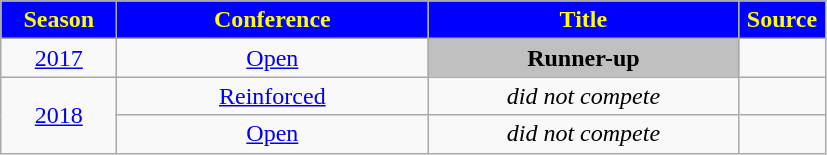<table class="wikitable">
<tr>
<th width=70px style="background: blue; color: #FFFF00; text-align: center"><strong>Season</strong></th>
<th width=200px style="background: blue; color: #FFFF00">Conference</th>
<th width=200px style="background: blue; color: #FFFF00">Title</th>
<th width=50px style="background: blue; color: #FFFF00">Source</th>
</tr>
<tr align=center>
<td rowspan=1><a href='#'>2017</a></td>
<td><a href='#'>Open</a></td>
<td style="background:silver"><strong>Runner-up</strong></td>
<td></td>
</tr>
<tr align=center>
<td rowspan=2><a href='#'>2018</a></td>
<td><a href='#'>Reinforced</a></td>
<td><em>did not compete</em></td>
<td></td>
</tr>
<tr align=center>
<td><a href='#'>Open</a></td>
<td><em>did not compete</em></td>
<td></td>
</tr>
</table>
